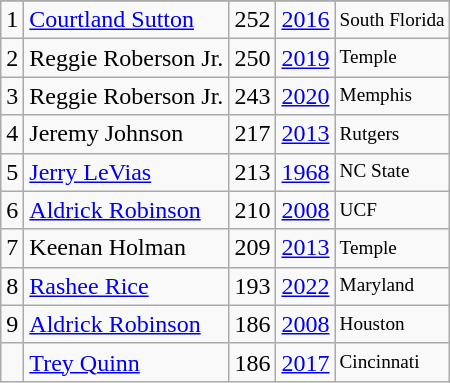<table class="wikitable">
<tr>
</tr>
<tr>
<td>1</td>
<td><a href='#'>Courtland Sutton</a></td>
<td>252</td>
<td><a href='#'>2016</a></td>
<td style="font-size:80%;">South Florida</td>
</tr>
<tr>
<td>2</td>
<td>Reggie Roberson Jr.</td>
<td>250</td>
<td><a href='#'>2019</a></td>
<td style="font-size:80%;">Temple</td>
</tr>
<tr>
<td>3</td>
<td>Reggie Roberson Jr.</td>
<td>243</td>
<td><a href='#'>2020</a></td>
<td style="font-size:80%;">Memphis</td>
</tr>
<tr>
<td>4</td>
<td>Jeremy Johnson</td>
<td>217</td>
<td><a href='#'>2013</a></td>
<td style="font-size:80%;">Rutgers</td>
</tr>
<tr>
<td>5</td>
<td><a href='#'>Jerry LeVias</a></td>
<td>213</td>
<td><a href='#'>1968</a></td>
<td style="font-size:80%;">NC State</td>
</tr>
<tr>
<td>6</td>
<td><a href='#'>Aldrick Robinson</a></td>
<td>210</td>
<td><a href='#'>2008</a></td>
<td style="font-size:80%;">UCF</td>
</tr>
<tr>
<td>7</td>
<td>Keenan Holman</td>
<td>209</td>
<td><a href='#'>2013</a></td>
<td style="font-size:80%;">Temple</td>
</tr>
<tr>
<td>8</td>
<td><a href='#'>Rashee Rice</a></td>
<td>193</td>
<td><a href='#'>2022</a></td>
<td style="font-size:80%;">Maryland</td>
</tr>
<tr>
<td>9</td>
<td><a href='#'>Aldrick Robinson</a></td>
<td>186</td>
<td><a href='#'>2008</a></td>
<td style="font-size:80%;">Houston</td>
</tr>
<tr>
<td></td>
<td><a href='#'>Trey Quinn</a></td>
<td>186</td>
<td><a href='#'>2017</a></td>
<td style="font-size:80%;">Cincinnati</td>
</tr>
</table>
